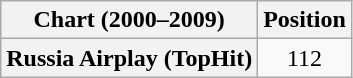<table class="wikitable plainrowheaders" style="text-align:center">
<tr>
<th scope="col">Chart (2000–2009)</th>
<th scope="col">Position</th>
</tr>
<tr>
<th scope="row">Russia Airplay (TopHit)</th>
<td>112</td>
</tr>
</table>
